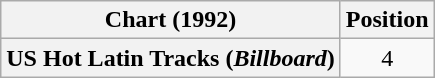<table class="wikitable plainrowheaders" style="text-align:center">
<tr>
<th>Chart (1992)</th>
<th>Position</th>
</tr>
<tr>
<th scope="row">US Hot Latin Tracks (<em>Billboard</em>)</th>
<td>4</td>
</tr>
</table>
